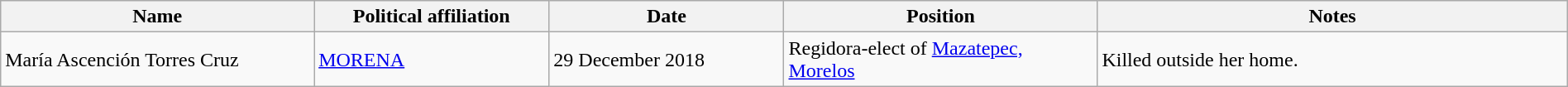<table class="wikitable" style="width:100%">
<tr>
<th style="width:20%">Name</th>
<th style="width:15%">Political affiliation</th>
<th style="width:15%">Date</th>
<th style="width:20%">Position</th>
<th style="width:30%">Notes</th>
</tr>
<tr>
<td>María Ascención Torres Cruz</td>
<td><a href='#'>MORENA</a></td>
<td>29 December 2018</td>
<td>Regidora-elect of <a href='#'>Mazatepec, Morelos</a></td>
<td>Killed outside her home.</td>
</tr>
</table>
